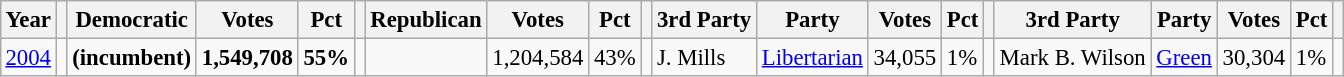<table class="wikitable" style="margin:0.5em ; font-size:95%">
<tr>
<th>Year</th>
<th></th>
<th>Democratic</th>
<th>Votes</th>
<th>Pct</th>
<th></th>
<th>Republican</th>
<th>Votes</th>
<th>Pct</th>
<th></th>
<th>3rd Party</th>
<th>Party</th>
<th>Votes</th>
<th>Pct</th>
<th></th>
<th>3rd Party</th>
<th>Party</th>
<th>Votes</th>
<th>Pct</th>
<th></th>
</tr>
<tr>
<td><a href='#'>2004</a></td>
<td></td>
<td> <strong>(incumbent)</strong></td>
<td><strong>1,549,708</strong></td>
<td><strong>55%</strong></td>
<td></td>
<td></td>
<td>1,204,584</td>
<td>43%</td>
<td></td>
<td>J. Mills</td>
<td><a href='#'>Libertarian</a></td>
<td>34,055</td>
<td>1%</td>
<td></td>
<td>Mark B. Wilson</td>
<td><a href='#'>Green</a></td>
<td>30,304</td>
<td>1%</td>
<td></td>
</tr>
</table>
